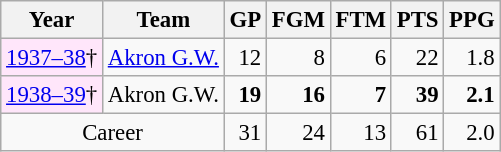<table class="wikitable sortable" style="font-size:95%; text-align:right;">
<tr>
<th>Year</th>
<th>Team</th>
<th>GP</th>
<th>FGM</th>
<th>FTM</th>
<th>PTS</th>
<th>PPG</th>
</tr>
<tr>
<td style="text-align:left;background:#ffe6fa;"><a href='#'>1937–38</a>†</td>
<td style="text-align:left;"><a href='#'>Akron G.W.</a></td>
<td>12</td>
<td>8</td>
<td>6</td>
<td>22</td>
<td>1.8</td>
</tr>
<tr>
<td style="text-align:left;background:#ffe6fa;"><a href='#'>1938–39</a>†</td>
<td style="text-align:left;">Akron G.W.</td>
<td><strong>19</strong></td>
<td><strong>16</strong></td>
<td><strong>7</strong></td>
<td><strong>39</strong></td>
<td><strong>2.1</strong></td>
</tr>
<tr>
<td style="text-align:center;" colspan="2">Career</td>
<td>31</td>
<td>24</td>
<td>13</td>
<td>61</td>
<td>2.0</td>
</tr>
</table>
